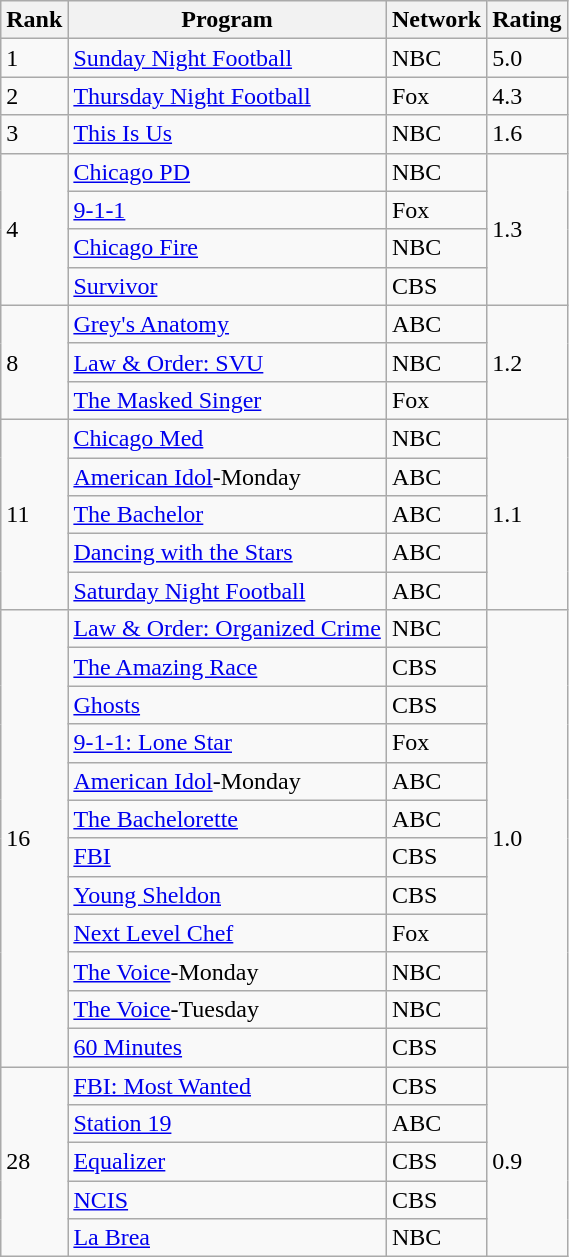<table class="wikitable">
<tr>
<th>Rank</th>
<th>Program</th>
<th>Network</th>
<th>Rating</th>
</tr>
<tr>
<td>1</td>
<td><a href='#'>Sunday Night Football</a></td>
<td>NBC</td>
<td>5.0</td>
</tr>
<tr>
<td>2</td>
<td><a href='#'>Thursday Night Football</a></td>
<td>Fox</td>
<td>4.3</td>
</tr>
<tr>
<td>3</td>
<td><a href='#'>This Is Us</a></td>
<td>NBC</td>
<td>1.6</td>
</tr>
<tr>
<td rowspan=4>4</td>
<td><a href='#'>Chicago PD</a></td>
<td>NBC</td>
<td rowspan=4>1.3</td>
</tr>
<tr>
<td><a href='#'>9-1-1</a></td>
<td>Fox</td>
</tr>
<tr>
<td><a href='#'>Chicago Fire</a></td>
<td>NBC</td>
</tr>
<tr>
<td><a href='#'>Survivor</a></td>
<td>CBS</td>
</tr>
<tr>
<td rowspan=3>8</td>
<td><a href='#'>Grey's Anatomy</a></td>
<td>ABC</td>
<td rowspan=3>1.2</td>
</tr>
<tr>
<td><a href='#'>Law & Order: SVU</a></td>
<td>NBC</td>
</tr>
<tr>
<td><a href='#'>The Masked Singer</a></td>
<td>Fox</td>
</tr>
<tr>
<td rowspan=5>11</td>
<td><a href='#'>Chicago Med</a></td>
<td>NBC</td>
<td rowspan=5>1.1</td>
</tr>
<tr>
<td><a href='#'>American Idol</a>-Monday</td>
<td>ABC</td>
</tr>
<tr>
<td><a href='#'>The Bachelor</a></td>
<td>ABC</td>
</tr>
<tr>
<td><a href='#'>Dancing with the Stars</a></td>
<td>ABC</td>
</tr>
<tr>
<td><a href='#'>Saturday Night Football</a></td>
<td>ABC</td>
</tr>
<tr>
<td rowspan=12>16</td>
<td><a href='#'>Law & Order: Organized Crime</a></td>
<td>NBC</td>
<td rowspan=12>1.0</td>
</tr>
<tr>
<td><a href='#'>The Amazing Race</a></td>
<td>CBS</td>
</tr>
<tr>
<td><a href='#'>Ghosts</a></td>
<td>CBS</td>
</tr>
<tr>
<td><a href='#'>9-1-1: Lone Star</a></td>
<td>Fox</td>
</tr>
<tr>
<td><a href='#'>American Idol</a>-Monday</td>
<td>ABC</td>
</tr>
<tr>
<td><a href='#'>The Bachelorette</a></td>
<td>ABC</td>
</tr>
<tr>
<td><a href='#'>FBI</a></td>
<td>CBS</td>
</tr>
<tr>
<td><a href='#'>Young Sheldon</a></td>
<td>CBS</td>
</tr>
<tr>
<td><a href='#'>Next Level Chef</a></td>
<td>Fox</td>
</tr>
<tr>
<td><a href='#'>The Voice</a>-Monday</td>
<td>NBC</td>
</tr>
<tr>
<td><a href='#'>The Voice</a>-Tuesday</td>
<td>NBC</td>
</tr>
<tr>
<td><a href='#'>60 Minutes</a></td>
<td>CBS</td>
</tr>
<tr>
<td rowspan=5>28</td>
<td><a href='#'>FBI: Most Wanted</a></td>
<td>CBS</td>
<td rowspan=5>0.9</td>
</tr>
<tr>
<td><a href='#'>Station 19</a></td>
<td>ABC</td>
</tr>
<tr>
<td><a href='#'>Equalizer</a></td>
<td>CBS</td>
</tr>
<tr>
<td><a href='#'>NCIS</a></td>
<td>CBS</td>
</tr>
<tr>
<td><a href='#'>La Brea</a></td>
<td>NBC</td>
</tr>
</table>
